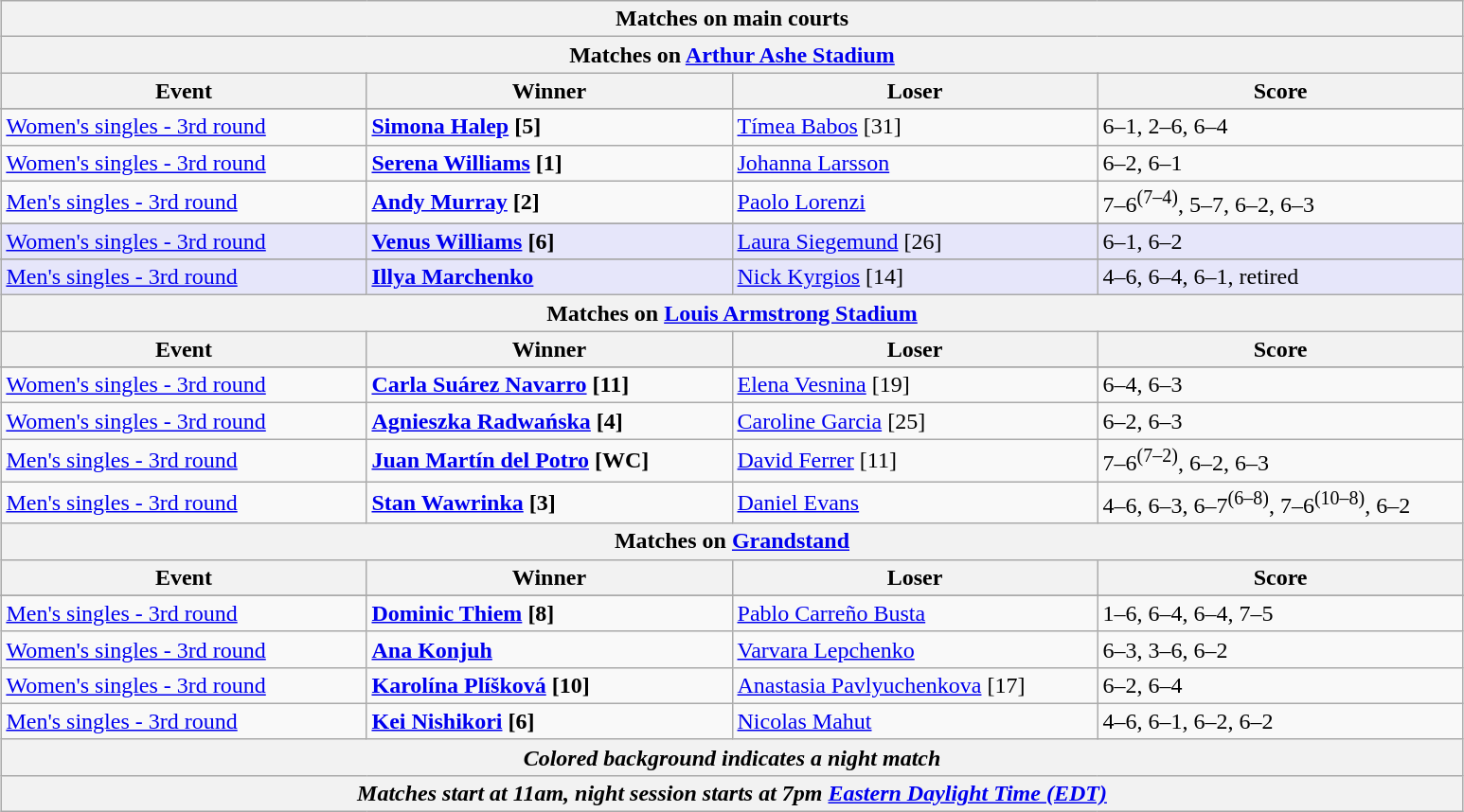<table class="wikitable" style="margin:auto;">
<tr>
<th colspan="4" style="white-space:nowrap;">Matches on main courts</th>
</tr>
<tr>
<th colspan="4"><strong>Matches on <a href='#'>Arthur Ashe Stadium</a></strong></th>
</tr>
<tr>
<th width=250>Event</th>
<th width=250>Winner</th>
<th width=250>Loser</th>
<th width=250>Score</th>
</tr>
<tr>
</tr>
<tr>
<td><a href='#'>Women's singles - 3rd round</a></td>
<td><strong> <a href='#'>Simona Halep</a> [5]</strong></td>
<td> <a href='#'>Tímea Babos</a> [31]</td>
<td>6–1, 2–6, 6–4</td>
</tr>
<tr>
<td><a href='#'>Women's singles - 3rd round</a></td>
<td><strong> <a href='#'>Serena Williams</a> [1]</strong></td>
<td> <a href='#'>Johanna Larsson</a></td>
<td>6–2, 6–1</td>
</tr>
<tr>
<td><a href='#'>Men's singles - 3rd round</a></td>
<td><strong> <a href='#'>Andy Murray</a> [2]</strong></td>
<td> <a href='#'>Paolo Lorenzi</a></td>
<td>7–6<sup>(7–4)</sup>, 5–7, 6–2, 6–3</td>
</tr>
<tr>
</tr>
<tr bgcolor=lavender>
<td><a href='#'>Women's singles - 3rd round</a></td>
<td><strong> <a href='#'>Venus Williams</a> [6]</strong></td>
<td> <a href='#'>Laura Siegemund</a> [26]</td>
<td>6–1, 6–2</td>
</tr>
<tr>
</tr>
<tr bgcolor=lavender>
<td><a href='#'>Men's singles - 3rd round</a></td>
<td><strong> <a href='#'>Illya Marchenko</a></strong></td>
<td> <a href='#'>Nick Kyrgios</a> [14]</td>
<td>4–6, 6–4, 6–1, retired</td>
</tr>
<tr>
<th colspan="4"><strong>Matches on <a href='#'>Louis Armstrong Stadium</a></strong></th>
</tr>
<tr>
<th width=250>Event</th>
<th width=250>Winner</th>
<th width=250>Loser</th>
<th width=250>Score</th>
</tr>
<tr>
</tr>
<tr>
<td><a href='#'>Women's singles - 3rd round</a></td>
<td><strong> <a href='#'>Carla Suárez Navarro</a> [11]</strong></td>
<td> <a href='#'>Elena Vesnina</a> [19]</td>
<td>6–4, 6–3</td>
</tr>
<tr>
<td><a href='#'>Women's singles - 3rd round</a></td>
<td><strong> <a href='#'>Agnieszka Radwańska</a> [4]</strong></td>
<td> <a href='#'>Caroline Garcia</a> [25]</td>
<td>6–2, 6–3</td>
</tr>
<tr>
<td><a href='#'>Men's singles - 3rd round</a></td>
<td><strong> <a href='#'>Juan Martín del Potro</a> [WC]</strong></td>
<td> <a href='#'>David Ferrer</a> [11]</td>
<td>7–6<sup>(7–2)</sup>, 6–2, 6–3</td>
</tr>
<tr>
<td><a href='#'>Men's singles - 3rd round</a></td>
<td><strong> <a href='#'>Stan Wawrinka</a> [3]</strong></td>
<td> <a href='#'>Daniel Evans</a></td>
<td>4–6, 6–3, 6–7<sup>(6–8)</sup>, 7–6<sup>(10–8)</sup>, 6–2</td>
</tr>
<tr>
<th colspan="4"><strong>Matches on <a href='#'>Grandstand</a></strong></th>
</tr>
<tr>
<th width=250>Event</th>
<th width=250>Winner</th>
<th width=250>Loser</th>
<th width=250>Score</th>
</tr>
<tr>
</tr>
<tr>
<td><a href='#'>Men's singles - 3rd round</a></td>
<td><strong> <a href='#'>Dominic Thiem</a> [8]</strong></td>
<td> <a href='#'>Pablo Carreño Busta</a></td>
<td>1–6, 6–4, 6–4, 7–5</td>
</tr>
<tr>
<td><a href='#'>Women's singles - 3rd round</a></td>
<td><strong> <a href='#'>Ana Konjuh</a></strong></td>
<td> <a href='#'>Varvara Lepchenko</a></td>
<td>6–3, 3–6, 6–2</td>
</tr>
<tr>
<td><a href='#'>Women's singles - 3rd round</a></td>
<td><strong> <a href='#'>Karolína Plíšková</a> [10]</strong></td>
<td> <a href='#'>Anastasia Pavlyuchenkova</a> [17]</td>
<td>6–2, 6–4</td>
</tr>
<tr>
<td><a href='#'>Men's singles - 3rd round</a></td>
<td><strong> <a href='#'>Kei Nishikori</a> [6]</strong></td>
<td> <a href='#'>Nicolas Mahut</a></td>
<td>4–6, 6–1, 6–2, 6–2</td>
</tr>
<tr>
<th colspan=4><em>Colored background indicates a night match</em></th>
</tr>
<tr>
<th colspan=4><em>Matches start at 11am, night session starts at 7pm <a href='#'>Eastern Daylight Time (EDT)</a></em></th>
</tr>
</table>
